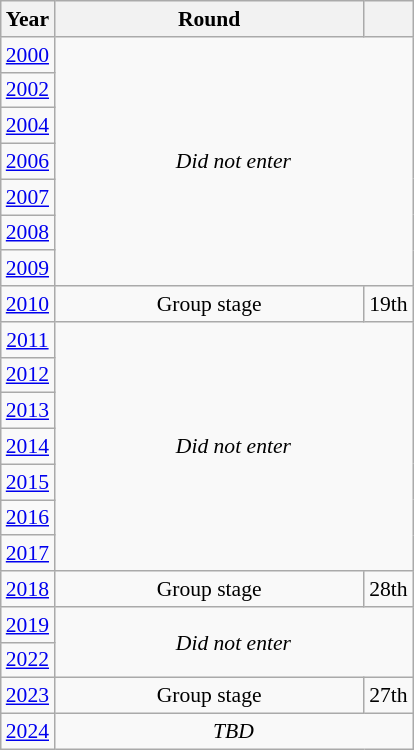<table class="wikitable" style="text-align: center; font-size:90%">
<tr>
<th>Year</th>
<th style="width:200px">Round</th>
<th></th>
</tr>
<tr>
<td><a href='#'>2000</a></td>
<td colspan="2" rowspan="7"><em>Did not enter</em></td>
</tr>
<tr>
<td><a href='#'>2002</a></td>
</tr>
<tr>
<td><a href='#'>2004</a></td>
</tr>
<tr>
<td><a href='#'>2006</a></td>
</tr>
<tr>
<td><a href='#'>2007</a></td>
</tr>
<tr>
<td><a href='#'>2008</a></td>
</tr>
<tr>
<td><a href='#'>2009</a></td>
</tr>
<tr>
<td><a href='#'>2010</a></td>
<td>Group stage</td>
<td>19th</td>
</tr>
<tr>
<td><a href='#'>2011</a></td>
<td colspan="2" rowspan="7"><em>Did not enter</em></td>
</tr>
<tr>
<td><a href='#'>2012</a></td>
</tr>
<tr>
<td><a href='#'>2013</a></td>
</tr>
<tr>
<td><a href='#'>2014</a></td>
</tr>
<tr>
<td><a href='#'>2015</a></td>
</tr>
<tr>
<td><a href='#'>2016</a></td>
</tr>
<tr>
<td><a href='#'>2017</a></td>
</tr>
<tr>
<td><a href='#'>2018</a></td>
<td>Group stage</td>
<td>28th</td>
</tr>
<tr>
<td><a href='#'>2019</a></td>
<td colspan="2" rowspan="2"><em>Did not enter</em></td>
</tr>
<tr>
<td><a href='#'>2022</a></td>
</tr>
<tr>
<td><a href='#'>2023</a></td>
<td>Group stage</td>
<td>27th</td>
</tr>
<tr>
<td><a href='#'>2024</a></td>
<td colspan="2"><em>TBD</em></td>
</tr>
</table>
